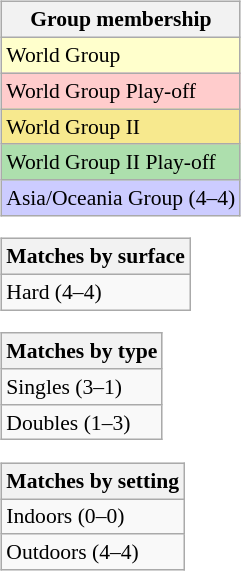<table>
<tr valign=top>
<td><br><table class=wikitable style=font-size:90%>
<tr>
<th>Group membership</th>
</tr>
<tr style="background:#ffffcc;">
<td>World Group</td>
</tr>
<tr style="background:#ffcccc;">
<td>World Group Play-off</td>
</tr>
<tr style="background:#F7E98E;">
<td>World Group II</td>
</tr>
<tr style="background:#ADDFAD;">
<td>World Group II Play-off</td>
</tr>
<tr style="background:#CCCCFF;">
<td>Asia/Oceania Group (4–4)</td>
</tr>
</table>
<table class=wikitable style=font-size:90%>
<tr>
<th>Matches by surface</th>
</tr>
<tr>
<td>Hard (4–4)</td>
</tr>
</table>
<table class=wikitable style=font-size:90%>
<tr>
<th>Matches by type</th>
</tr>
<tr>
<td>Singles (3–1)</td>
</tr>
<tr>
<td>Doubles (1–3)</td>
</tr>
</table>
<table class=wikitable style=font-size:90%>
<tr>
<th>Matches by setting</th>
</tr>
<tr>
<td>Indoors (0–0)</td>
</tr>
<tr>
<td>Outdoors (4–4)</td>
</tr>
</table>
</td>
</tr>
</table>
